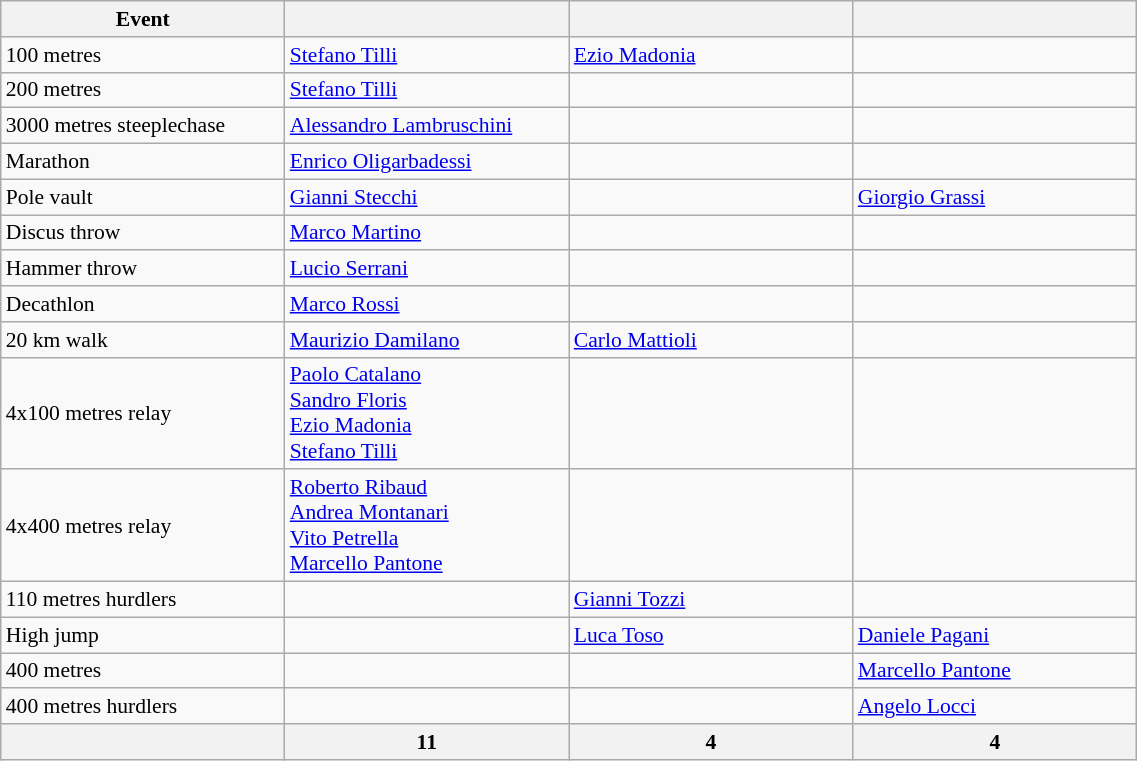<table class="wikitable" width=60% style="font-size:90%; text-align:left;">
<tr>
<th width=25%>Event</th>
<th width=25%></th>
<th width=25%></th>
<th width=25%></th>
</tr>
<tr>
<td>100 metres</td>
<td><a href='#'>Stefano Tilli</a></td>
<td><a href='#'>Ezio Madonia</a></td>
<td></td>
</tr>
<tr>
<td>200 metres</td>
<td><a href='#'>Stefano Tilli</a></td>
<td></td>
<td></td>
</tr>
<tr>
<td>3000 metres steeplechase</td>
<td><a href='#'>Alessandro Lambruschini</a></td>
<td></td>
<td></td>
</tr>
<tr>
<td>Marathon</td>
<td><a href='#'>Enrico Oligarbadessi</a></td>
<td></td>
<td></td>
</tr>
<tr>
<td>Pole vault</td>
<td><a href='#'>Gianni Stecchi</a></td>
<td></td>
<td><a href='#'>Giorgio Grassi</a></td>
</tr>
<tr>
<td>Discus throw</td>
<td><a href='#'>Marco Martino</a></td>
<td></td>
<td></td>
</tr>
<tr>
<td>Hammer throw</td>
<td><a href='#'>Lucio Serrani</a></td>
<td></td>
<td></td>
</tr>
<tr>
<td>Decathlon</td>
<td><a href='#'>Marco Rossi</a></td>
<td></td>
<td></td>
</tr>
<tr>
<td>20 km walk</td>
<td><a href='#'>Maurizio Damilano</a></td>
<td><a href='#'>Carlo Mattioli</a></td>
<td></td>
</tr>
<tr>
<td>4x100 metres relay</td>
<td><a href='#'>Paolo Catalano</a><br><a href='#'>Sandro Floris</a><br><a href='#'>Ezio Madonia</a><br><a href='#'>Stefano Tilli</a></td>
<td></td>
<td></td>
</tr>
<tr>
<td>4x400 metres relay</td>
<td><a href='#'>Roberto Ribaud</a><br><a href='#'>Andrea Montanari</a><br><a href='#'>Vito Petrella</a><br><a href='#'>Marcello Pantone</a></td>
<td></td>
<td></td>
</tr>
<tr>
<td>110 metres hurdlers</td>
<td></td>
<td><a href='#'>Gianni Tozzi</a></td>
<td></td>
</tr>
<tr>
<td>High jump</td>
<td></td>
<td><a href='#'>Luca Toso</a></td>
<td><a href='#'>Daniele Pagani</a></td>
</tr>
<tr>
<td>400 metres</td>
<td></td>
<td></td>
<td><a href='#'>Marcello Pantone</a></td>
</tr>
<tr>
<td>400 metres hurdlers</td>
<td></td>
<td></td>
<td><a href='#'>Angelo Locci</a></td>
</tr>
<tr>
<th></th>
<th>11</th>
<th>4</th>
<th>4</th>
</tr>
</table>
